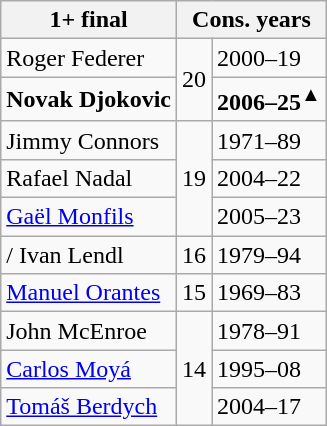<table class="wikitable" style="display:inline-table;">
<tr>
<th>1+ final</th>
<th colspan=2>Cons. years</th>
</tr>
<tr>
<td> Roger Federer</td>
<td rowspan=2>20</td>
<td>2000–19</td>
</tr>
<tr>
<td> <strong>Novak Djokovic</strong></td>
<td><strong>2006–25</strong><sup>▲</sup></td>
</tr>
<tr>
<td> Jimmy Connors</td>
<td rowspan=3>19</td>
<td>1971–89</td>
</tr>
<tr>
<td> Rafael Nadal</td>
<td>2004–22</td>
</tr>
<tr>
<td> <a href='#'>Gaël Monfils</a></td>
<td>2005–23</td>
</tr>
<tr>
<td>/ Ivan Lendl</td>
<td>16</td>
<td>1979–94</td>
</tr>
<tr>
<td> <a href='#'>Manuel Orantes</a></td>
<td>15</td>
<td>1969–83</td>
</tr>
<tr>
<td> John McEnroe</td>
<td rowspan=3>14</td>
<td>1978–91</td>
</tr>
<tr>
<td> <a href='#'>Carlos Moyá</a></td>
<td>1995–08</td>
</tr>
<tr>
<td> <a href='#'>Tomáš Berdych</a></td>
<td>2004–17</td>
</tr>
</table>
